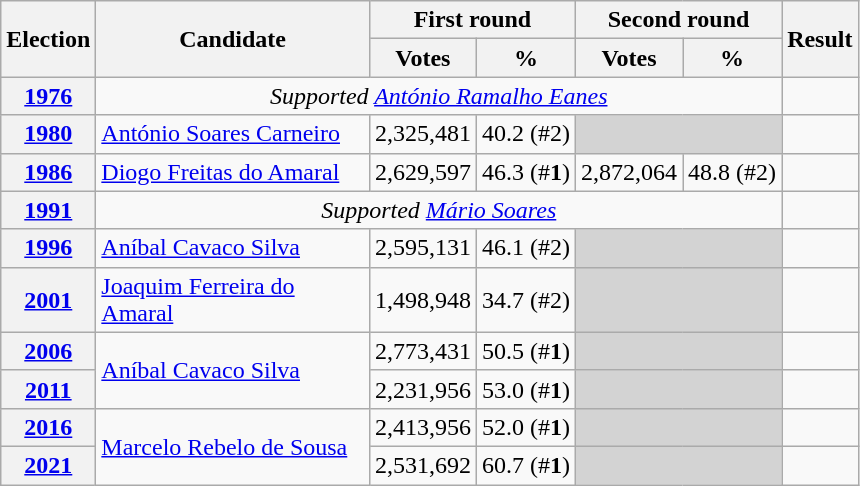<table class=wikitable style=text-align:right>
<tr>
<th rowspan="2">Election</th>
<th rowspan="2" width="175px">Candidate</th>
<th colspan="2" scope="col">First round</th>
<th colspan="2">Second round</th>
<th rowspan="2">Result</th>
</tr>
<tr>
<th>Votes</th>
<th>%</th>
<th>Votes</th>
<th>%</th>
</tr>
<tr>
<th><a href='#'>1976</a></th>
<td colspan="5" align="center"><em>Supported <a href='#'>António Ramalho Eanes</a></em></td>
<td></td>
</tr>
<tr>
<th><a href='#'>1980</a></th>
<td align="left"><a href='#'>António Soares Carneiro</a></td>
<td>2,325,481</td>
<td>40.2 (#2)</td>
<td bgcolor=lightgrey colspan=2></td>
<td></td>
</tr>
<tr>
<th><a href='#'>1986</a></th>
<td align="left"><a href='#'>Diogo Freitas do Amaral</a></td>
<td>2,629,597</td>
<td>46.3 (#<strong>1</strong>)</td>
<td>2,872,064</td>
<td>48.8 (#2)</td>
<td></td>
</tr>
<tr>
<th><a href='#'>1991</a></th>
<td colspan="5" align="center"><em>Supported <a href='#'>Mário Soares</a></em></td>
<td></td>
</tr>
<tr>
<th><a href='#'>1996</a></th>
<td align="left"><a href='#'>Aníbal Cavaco Silva</a></td>
<td>2,595,131</td>
<td>46.1 (#2)</td>
<td bgcolor=lightgrey colspan=2></td>
<td></td>
</tr>
<tr>
<th><a href='#'>2001</a></th>
<td align="left"><a href='#'>Joaquim Ferreira do Amaral</a></td>
<td>1,498,948</td>
<td>34.7 (#2)</td>
<td bgcolor=lightgrey colspan=2></td>
<td></td>
</tr>
<tr>
<th><a href='#'>2006</a></th>
<td rowspan="2" align="left"><a href='#'>Aníbal Cavaco Silva</a></td>
<td>2,773,431</td>
<td>50.5 (#<strong>1</strong>)</td>
<td bgcolor=lightgrey colspan=2></td>
<td></td>
</tr>
<tr>
<th><a href='#'>2011</a></th>
<td>2,231,956</td>
<td>53.0 (#<strong>1</strong>)</td>
<td bgcolor=lightgrey colspan=2></td>
<td></td>
</tr>
<tr>
<th><a href='#'>2016</a></th>
<td rowspan="2" align="left"><a href='#'>Marcelo Rebelo de Sousa</a></td>
<td>2,413,956</td>
<td>52.0 (#<strong>1</strong>)</td>
<td bgcolor=lightgrey colspan=2></td>
<td></td>
</tr>
<tr>
<th><a href='#'>2021</a></th>
<td>2,531,692</td>
<td>60.7 (#<strong>1</strong>)</td>
<td bgcolor=lightgrey colspan=2></td>
<td></td>
</tr>
</table>
